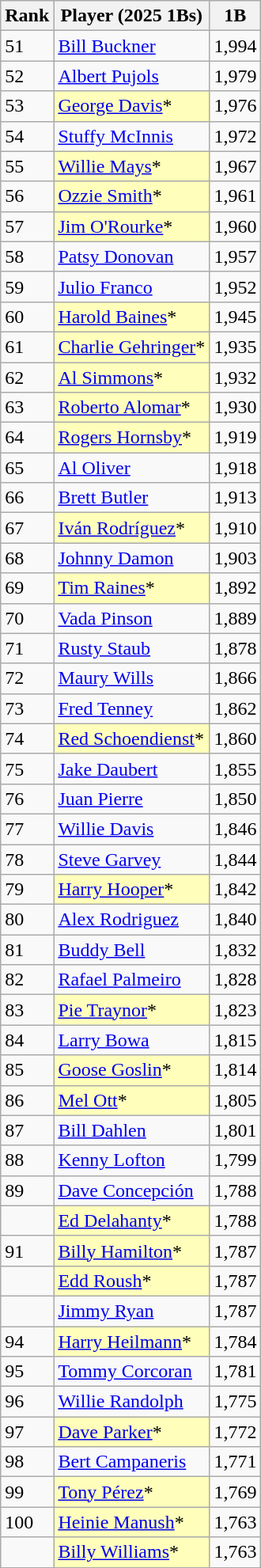<table class="wikitable" style="float:left;">
<tr style="white-space: nowrap;">
<th>Rank</th>
<th>Player (2025 1Bs)</th>
<th>1B</th>
</tr>
<tr>
<td>51</td>
<td><a href='#'>Bill Buckner</a></td>
<td>1,994</td>
</tr>
<tr>
<td>52</td>
<td><a href='#'>Albert Pujols</a></td>
<td>1,979</td>
</tr>
<tr>
<td>53</td>
<td style="background:#ffffbb;"><a href='#'>George Davis</a>*</td>
<td>1,976</td>
</tr>
<tr>
<td>54</td>
<td><a href='#'>Stuffy McInnis</a></td>
<td>1,972</td>
</tr>
<tr>
<td>55</td>
<td style="background:#ffffbb;"><a href='#'>Willie Mays</a>*</td>
<td>1,967</td>
</tr>
<tr>
<td>56</td>
<td style="background:#ffffbb;"><a href='#'>Ozzie Smith</a>*</td>
<td>1,961</td>
</tr>
<tr>
<td>57</td>
<td style="background:#ffffbb;"><a href='#'>Jim O'Rourke</a>*</td>
<td>1,960</td>
</tr>
<tr>
<td>58</td>
<td><a href='#'>Patsy Donovan</a></td>
<td>1,957</td>
</tr>
<tr>
<td>59</td>
<td><a href='#'>Julio Franco</a></td>
<td>1,952</td>
</tr>
<tr>
<td>60</td>
<td style="background:#ffffbb;"><a href='#'>Harold Baines</a>*</td>
<td>1,945</td>
</tr>
<tr>
<td>61</td>
<td style="background:#ffffbb;"><a href='#'>Charlie Gehringer</a>*</td>
<td>1,935</td>
</tr>
<tr>
<td>62</td>
<td style="background:#ffffbb;"><a href='#'>Al Simmons</a>*</td>
<td>1,932</td>
</tr>
<tr>
<td>63</td>
<td style="background:#ffffbb;"><a href='#'>Roberto Alomar</a>*</td>
<td>1,930</td>
</tr>
<tr>
<td>64</td>
<td style="background:#ffffbb;"><a href='#'>Rogers Hornsby</a>*</td>
<td>1,919</td>
</tr>
<tr>
<td>65</td>
<td><a href='#'>Al Oliver</a></td>
<td>1,918</td>
</tr>
<tr>
<td>66</td>
<td><a href='#'>Brett Butler</a></td>
<td>1,913</td>
</tr>
<tr>
<td>67</td>
<td style="background:#ffffbb;"><a href='#'>Iván Rodríguez</a>*</td>
<td>1,910</td>
</tr>
<tr>
<td>68</td>
<td><a href='#'>Johnny Damon</a></td>
<td>1,903</td>
</tr>
<tr>
<td>69</td>
<td style="background:#ffffbb;"><a href='#'>Tim Raines</a>*</td>
<td>1,892</td>
</tr>
<tr>
<td>70</td>
<td><a href='#'>Vada Pinson</a></td>
<td>1,889</td>
</tr>
<tr>
<td>71</td>
<td><a href='#'>Rusty Staub</a></td>
<td>1,878</td>
</tr>
<tr>
<td>72</td>
<td><a href='#'>Maury Wills</a></td>
<td>1,866</td>
</tr>
<tr>
<td>73</td>
<td><a href='#'>Fred Tenney</a></td>
<td>1,862</td>
</tr>
<tr>
<td>74</td>
<td style="background:#ffffbb;"><a href='#'>Red Schoendienst</a>*</td>
<td>1,860</td>
</tr>
<tr>
<td>75</td>
<td><a href='#'>Jake Daubert</a></td>
<td>1,855</td>
</tr>
<tr>
<td>76</td>
<td><a href='#'>Juan Pierre</a></td>
<td>1,850</td>
</tr>
<tr>
<td>77</td>
<td><a href='#'>Willie Davis</a></td>
<td>1,846</td>
</tr>
<tr>
<td>78</td>
<td><a href='#'>Steve Garvey</a></td>
<td>1,844</td>
</tr>
<tr>
<td>79</td>
<td style="background:#ffffbb;"><a href='#'>Harry Hooper</a>*</td>
<td>1,842</td>
</tr>
<tr>
<td>80</td>
<td><a href='#'>Alex Rodriguez</a></td>
<td>1,840</td>
</tr>
<tr>
<td>81</td>
<td><a href='#'>Buddy Bell</a></td>
<td>1,832</td>
</tr>
<tr>
<td>82</td>
<td><a href='#'>Rafael Palmeiro</a></td>
<td>1,828</td>
</tr>
<tr>
<td>83</td>
<td style="background:#ffffbb;"><a href='#'>Pie Traynor</a>*</td>
<td>1,823</td>
</tr>
<tr>
<td>84</td>
<td><a href='#'>Larry Bowa</a></td>
<td>1,815</td>
</tr>
<tr>
<td>85</td>
<td style="background:#ffffbb;"><a href='#'>Goose Goslin</a>*</td>
<td>1,814</td>
</tr>
<tr>
<td>86</td>
<td style="background:#ffffbb;"><a href='#'>Mel Ott</a>*</td>
<td>1,805</td>
</tr>
<tr>
<td>87</td>
<td><a href='#'>Bill Dahlen</a></td>
<td>1,801</td>
</tr>
<tr>
<td>88</td>
<td><a href='#'>Kenny Lofton</a></td>
<td>1,799</td>
</tr>
<tr>
<td>89</td>
<td><a href='#'>Dave Concepción</a></td>
<td>1,788</td>
</tr>
<tr>
<td></td>
<td style="background:#ffffbb;"><a href='#'>Ed Delahanty</a>*</td>
<td>1,788</td>
</tr>
<tr>
<td>91</td>
<td style="background:#ffffbb;"><a href='#'>Billy Hamilton</a>*</td>
<td>1,787</td>
</tr>
<tr>
<td></td>
<td style="background:#ffffbb;"><a href='#'>Edd Roush</a>*</td>
<td>1,787</td>
</tr>
<tr>
<td></td>
<td><a href='#'>Jimmy Ryan</a></td>
<td>1,787</td>
</tr>
<tr>
<td>94</td>
<td style="background:#ffffbb;"><a href='#'>Harry Heilmann</a>*</td>
<td>1,784</td>
</tr>
<tr>
<td>95</td>
<td><a href='#'>Tommy Corcoran</a></td>
<td>1,781</td>
</tr>
<tr>
<td>96</td>
<td><a href='#'>Willie Randolph</a></td>
<td>1,775</td>
</tr>
<tr>
<td>97</td>
<td style="background:#ffffbb;"><a href='#'>Dave Parker</a>*</td>
<td>1,772</td>
</tr>
<tr>
<td>98</td>
<td><a href='#'>Bert Campaneris</a></td>
<td>1,771</td>
</tr>
<tr>
<td>99</td>
<td style="background:#ffffbb;"><a href='#'>Tony Pérez</a>*</td>
<td>1,769</td>
</tr>
<tr>
<td>100</td>
<td style="background:#ffffbb;"><a href='#'>Heinie Manush</a>*</td>
<td>1,763</td>
</tr>
<tr>
<td></td>
<td style="background:#ffffbb;"><a href='#'>Billy Williams</a>*</td>
<td>1,763</td>
</tr>
</table>
